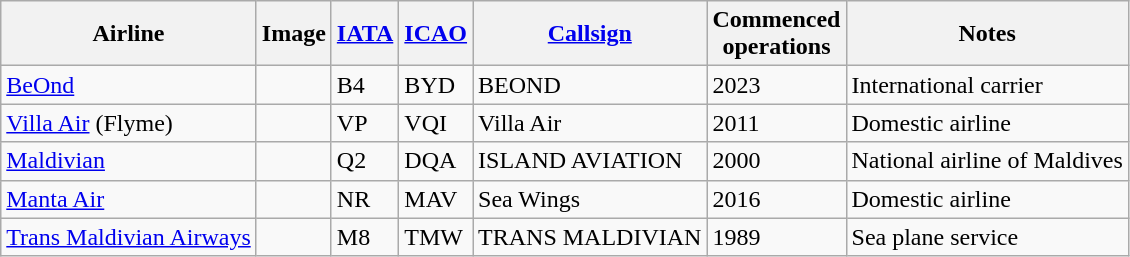<table class="wikitable sortable static-row-numbers static-row-header-text">
<tr valign="middle">
<th>Airline</th>
<th>Image</th>
<th><a href='#'>IATA</a></th>
<th><a href='#'>ICAO</a></th>
<th><a href='#'>Callsign</a></th>
<th>Commenced<br>operations</th>
<th>Notes</th>
</tr>
<tr>
<td><a href='#'>BeOnd</a></td>
<td></td>
<td>B4</td>
<td>BYD</td>
<td>BEOND</td>
<td>2023</td>
<td>International carrier</td>
</tr>
<tr>
<td><a href='#'>Villa Air</a> (Flyme)</td>
<td></td>
<td>VP</td>
<td>VQI</td>
<td>Villa Air</td>
<td>2011</td>
<td>Domestic airline</td>
</tr>
<tr>
<td><a href='#'>Maldivian</a></td>
<td></td>
<td>Q2</td>
<td>DQA</td>
<td>ISLAND AVIATION</td>
<td>2000</td>
<td>National airline of Maldives</td>
</tr>
<tr>
<td><a href='#'>Manta Air</a></td>
<td></td>
<td>NR</td>
<td>MAV</td>
<td>Sea Wings</td>
<td>2016</td>
<td>Domestic airline</td>
</tr>
<tr>
<td><a href='#'>Trans Maldivian Airways</a></td>
<td></td>
<td>M8</td>
<td>TMW</td>
<td>TRANS MALDIVIAN</td>
<td>1989</td>
<td>Sea plane service</td>
</tr>
</table>
